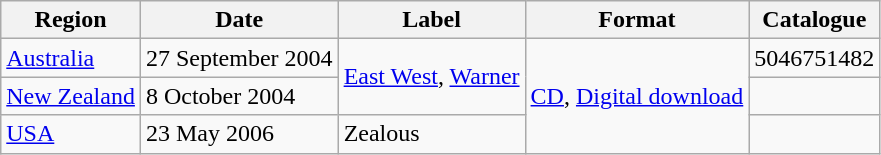<table class="wikitable">
<tr>
<th>Region</th>
<th>Date</th>
<th>Label</th>
<th>Format</th>
<th>Catalogue</th>
</tr>
<tr>
<td><a href='#'>Australia</a></td>
<td>27 September 2004</td>
<td rowspan="2"><a href='#'>East West</a>, <a href='#'>Warner</a></td>
<td rowspan="3"><a href='#'>CD</a>, <a href='#'>Digital download</a></td>
<td>5046751482</td>
</tr>
<tr>
<td><a href='#'>New Zealand</a></td>
<td>8 October 2004</td>
<td></td>
</tr>
<tr>
<td><a href='#'>USA</a></td>
<td>23 May 2006</td>
<td>Zealous</td>
<td></td>
</tr>
</table>
